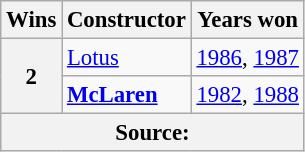<table class="wikitable" style="font-size: 95%">
<tr>
<th>Wins</th>
<th>Constructor</th>
<th>Years won</th>
</tr>
<tr>
<th rowspan="2">2</th>
<td> <a href='#'>Lotus</a></td>
<td><a href='#'>1986</a>, <a href='#'>1987</a></td>
</tr>
<tr>
<td><strong> <a href='#'>McLaren</a></strong></td>
<td><a href='#'>1982</a>, <a href='#'>1988</a></td>
</tr>
<tr>
<th colspan="3">Source:</th>
</tr>
</table>
